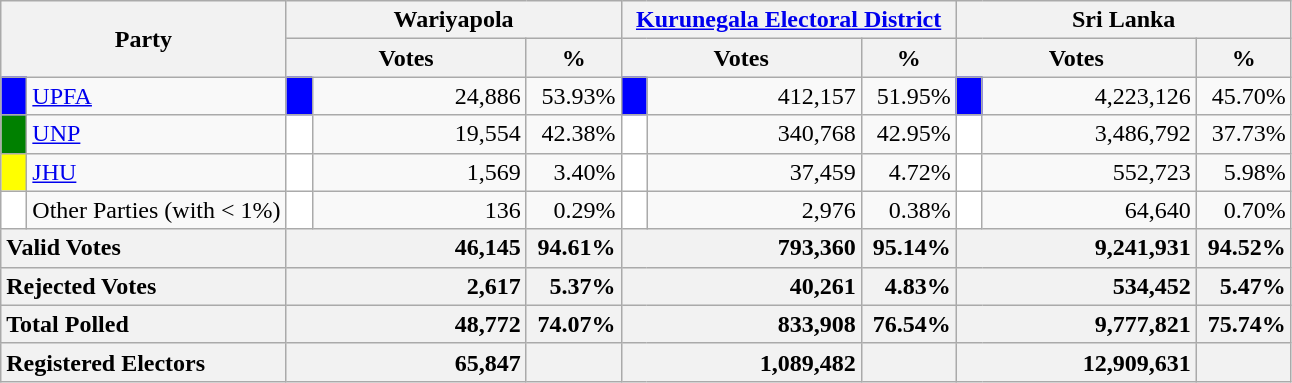<table class="wikitable">
<tr>
<th colspan="2" width="144px"rowspan="2">Party</th>
<th colspan="3" width="216px">Wariyapola</th>
<th colspan="3" width="216px"><a href='#'>Kurunegala Electoral District</a></th>
<th colspan="3" width="216px">Sri Lanka</th>
</tr>
<tr>
<th colspan="2" width="144px">Votes</th>
<th>%</th>
<th colspan="2" width="144px">Votes</th>
<th>%</th>
<th colspan="2" width="144px">Votes</th>
<th>%</th>
</tr>
<tr>
<td style="background-color:blue;" width="10px"></td>
<td style="text-align:left;"><a href='#'>UPFA</a></td>
<td style="background-color:blue;" width="10px"></td>
<td style="text-align:right;">24,886</td>
<td style="text-align:right;">53.93%</td>
<td style="background-color:blue;" width="10px"></td>
<td style="text-align:right;">412,157</td>
<td style="text-align:right;">51.95%</td>
<td style="background-color:blue;" width="10px"></td>
<td style="text-align:right;">4,223,126</td>
<td style="text-align:right;">45.70%</td>
</tr>
<tr>
<td style="background-color:green;" width="10px"></td>
<td style="text-align:left;"><a href='#'>UNP</a></td>
<td style="background-color:white;" width="10px"></td>
<td style="text-align:right;">19,554</td>
<td style="text-align:right;">42.38%</td>
<td style="background-color:white;" width="10px"></td>
<td style="text-align:right;">340,768</td>
<td style="text-align:right;">42.95%</td>
<td style="background-color:white;" width="10px"></td>
<td style="text-align:right;">3,486,792</td>
<td style="text-align:right;">37.73%</td>
</tr>
<tr>
<td style="background-color:yellow;" width="10px"></td>
<td style="text-align:left;"><a href='#'>JHU</a></td>
<td style="background-color:white;" width="10px"></td>
<td style="text-align:right;">1,569</td>
<td style="text-align:right;">3.40%</td>
<td style="background-color:white;" width="10px"></td>
<td style="text-align:right;">37,459</td>
<td style="text-align:right;">4.72%</td>
<td style="background-color:white;" width="10px"></td>
<td style="text-align:right;">552,723</td>
<td style="text-align:right;">5.98%</td>
</tr>
<tr>
<td style="background-color:white;" width="10px"></td>
<td style="text-align:left;">Other Parties (with < 1%)</td>
<td style="background-color:white;" width="10px"></td>
<td style="text-align:right;">136</td>
<td style="text-align:right;">0.29%</td>
<td style="background-color:white;" width="10px"></td>
<td style="text-align:right;">2,976</td>
<td style="text-align:right;">0.38%</td>
<td style="background-color:white;" width="10px"></td>
<td style="text-align:right;">64,640</td>
<td style="text-align:right;">0.70%</td>
</tr>
<tr>
<th colspan="2" width="144px"style="text-align:left;">Valid Votes</th>
<th style="text-align:right;"colspan="2" width="144px">46,145</th>
<th style="text-align:right;">94.61%</th>
<th style="text-align:right;"colspan="2" width="144px">793,360</th>
<th style="text-align:right;">95.14%</th>
<th style="text-align:right;"colspan="2" width="144px">9,241,931</th>
<th style="text-align:right;">94.52%</th>
</tr>
<tr>
<th colspan="2" width="144px"style="text-align:left;">Rejected Votes</th>
<th style="text-align:right;"colspan="2" width="144px">2,617</th>
<th style="text-align:right;">5.37%</th>
<th style="text-align:right;"colspan="2" width="144px">40,261</th>
<th style="text-align:right;">4.83%</th>
<th style="text-align:right;"colspan="2" width="144px">534,452</th>
<th style="text-align:right;">5.47%</th>
</tr>
<tr>
<th colspan="2" width="144px"style="text-align:left;">Total Polled</th>
<th style="text-align:right;"colspan="2" width="144px">48,772</th>
<th style="text-align:right;">74.07%</th>
<th style="text-align:right;"colspan="2" width="144px">833,908</th>
<th style="text-align:right;">76.54%</th>
<th style="text-align:right;"colspan="2" width="144px">9,777,821</th>
<th style="text-align:right;">75.74%</th>
</tr>
<tr>
<th colspan="2" width="144px"style="text-align:left;">Registered Electors</th>
<th style="text-align:right;"colspan="2" width="144px">65,847</th>
<th></th>
<th style="text-align:right;"colspan="2" width="144px">1,089,482</th>
<th></th>
<th style="text-align:right;"colspan="2" width="144px">12,909,631</th>
<th></th>
</tr>
</table>
